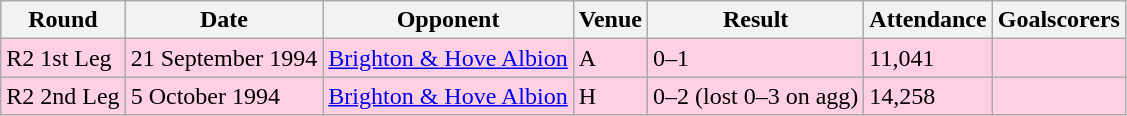<table class="wikitable">
<tr>
<th>Round</th>
<th>Date</th>
<th>Opponent</th>
<th>Venue</th>
<th>Result</th>
<th>Attendance</th>
<th>Goalscorers</th>
</tr>
<tr style="background-color: #ffd0e3;">
<td>R2 1st Leg</td>
<td>21 September 1994</td>
<td><a href='#'>Brighton & Hove Albion</a></td>
<td>A</td>
<td>0–1</td>
<td>11,041</td>
<td></td>
</tr>
<tr style="background-color: #ffd0e3;">
<td>R2 2nd Leg</td>
<td>5 October 1994</td>
<td><a href='#'>Brighton & Hove Albion</a></td>
<td>H</td>
<td>0–2 (lost 0–3 on agg)</td>
<td>14,258</td>
<td></td>
</tr>
</table>
